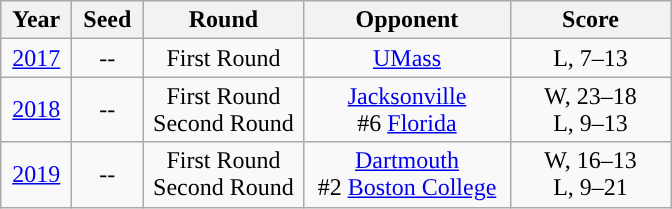<table class="wikitable">
<tr>
<th style="width:40px; ">Year</th>
<th style="width:40px; ">Seed</th>
<th style="width:100px; ">Round</th>
<th style="width:130px; ">Opponent</th>
<th style="width:100px; ">Score</th>
</tr>
<tr align="center">
<td><a href='#'>2017</a></td>
<td>--</td>
<td>First Round</td>
<td><a href='#'>UMass</a></td>
<td>L, 7–13</td>
</tr>
<tr align="center">
<td><a href='#'>2018</a></td>
<td>--</td>
<td>First Round<br>Second Round</td>
<td><a href='#'>Jacksonville</a><br>#6 <a href='#'>Florida</a></td>
<td>W, 23–18 <br>L, 9–13</td>
</tr>
<tr align="center">
<td><a href='#'>2019</a></td>
<td>--</td>
<td>First Round<br>Second Round</td>
<td><a href='#'>Dartmouth</a><br>#2 <a href='#'>Boston College</a></td>
<td>W, 16–13 <br>L, 9–21</td>
</tr>
</table>
